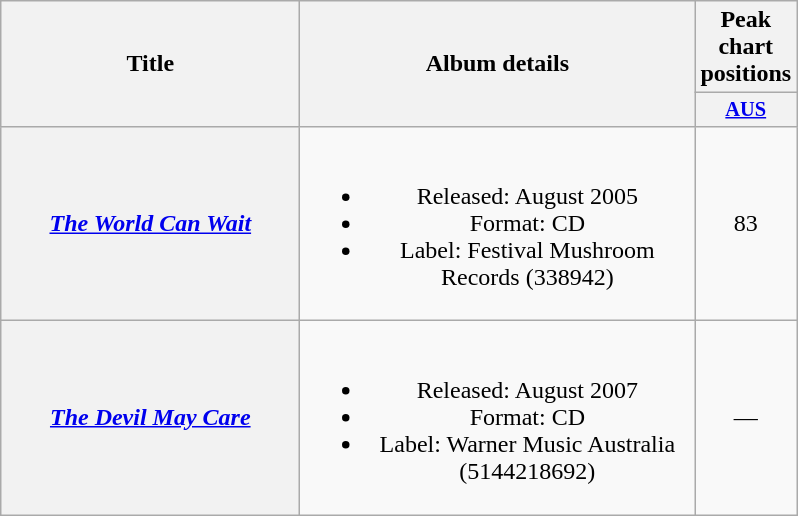<table class="wikitable plainrowheaders" style="text-align:center;" border="1">
<tr>
<th scope="col" rowspan="2" style="width:12em;">Title</th>
<th scope="col" rowspan="2" style="width:16em;">Album details</th>
<th scope="col" colspan="1">Peak chart<br>positions</th>
</tr>
<tr>
<th scope="col" style="width:3em; font-size:85%"><a href='#'>AUS</a><br></th>
</tr>
<tr>
<th scope="row"><em><a href='#'>The World Can Wait</a></em></th>
<td><br><ul><li>Released: August 2005</li><li>Format: CD</li><li>Label: Festival Mushroom Records (338942)</li></ul></td>
<td>83</td>
</tr>
<tr>
<th scope="row"><em><a href='#'>The Devil May Care</a></em></th>
<td><br><ul><li>Released: August 2007</li><li>Format: CD</li><li>Label: Warner Music Australia (5144218692)</li></ul></td>
<td>—</td>
</tr>
</table>
